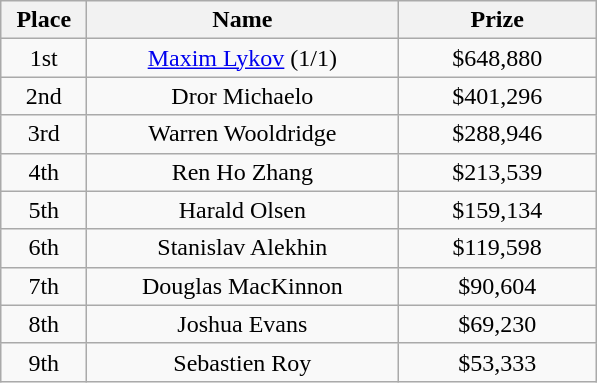<table class="wikitable">
<tr>
<th width="50">Place</th>
<th width="200">Name</th>
<th width="125">Prize</th>
</tr>
<tr>
<td align = "center">1st</td>
<td align = "center"><a href='#'>Maxim Lykov</a> (1/1)</td>
<td align = "center">$648,880</td>
</tr>
<tr>
<td align = "center">2nd</td>
<td align = "center">Dror Michaelo</td>
<td align = "center">$401,296</td>
</tr>
<tr>
<td align = "center">3rd</td>
<td align = "center">Warren Wooldridge</td>
<td align = "center">$288,946</td>
</tr>
<tr>
<td align = "center">4th</td>
<td align = "center">Ren Ho Zhang</td>
<td align = "center">$213,539</td>
</tr>
<tr>
<td align = "center">5th</td>
<td align = "center">Harald Olsen</td>
<td align = "center">$159,134</td>
</tr>
<tr>
<td align = "center">6th</td>
<td align = "center">Stanislav Alekhin</td>
<td align = "center">$119,598</td>
</tr>
<tr>
<td align = "center">7th</td>
<td align = "center">Douglas MacKinnon</td>
<td align = "center">$90,604</td>
</tr>
<tr>
<td align = "center">8th</td>
<td align = "center">Joshua Evans</td>
<td align = "center">$69,230</td>
</tr>
<tr>
<td align = "center">9th</td>
<td align = "center">Sebastien Roy</td>
<td align = "center">$53,333</td>
</tr>
</table>
